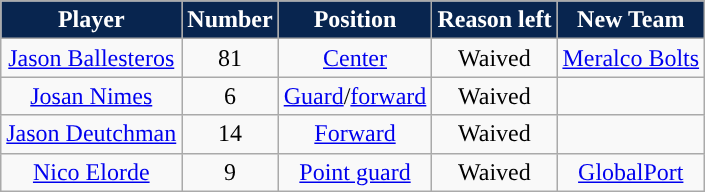<table class="wikitable sortable sortable">
<tr>
<th style="background:#08254F; color:#FFFFFF; ">Player</th>
<th style="background:#08254F; color:#FFFFFF; ">Number</th>
<th style="background:#08254F; color:#FFFFFF; ">Position</th>
<th style="background:#08254F; color:#FFFFFF; ">Reason left</th>
<th style="background:#08254F; color:#FFFFFF; ">New Team</th>
</tr>
<tr style="text-align: center">
<td><a href='#'>Jason Ballesteros</a></td>
<td>81</td>
<td><a href='#'>Center</a></td>
<td>Waived</td>
<td><a href='#'>Meralco Bolts</a></td>
</tr>
<tr style="text-align: center">
<td><a href='#'>Josan Nimes</a></td>
<td>6</td>
<td><a href='#'>Guard</a>/<a href='#'>forward</a></td>
<td>Waived</td>
<td></td>
</tr>
<tr style="text-align: center">
<td><a href='#'>Jason Deutchman</a></td>
<td>14</td>
<td><a href='#'>Forward</a></td>
<td>Waived</td>
<td></td>
</tr>
<tr style="text-align: center">
<td><a href='#'>Nico Elorde</a></td>
<td>9</td>
<td><a href='#'>Point guard</a></td>
<td>Waived</td>
<td><a href='#'>GlobalPort</a></td>
</tr>
</table>
